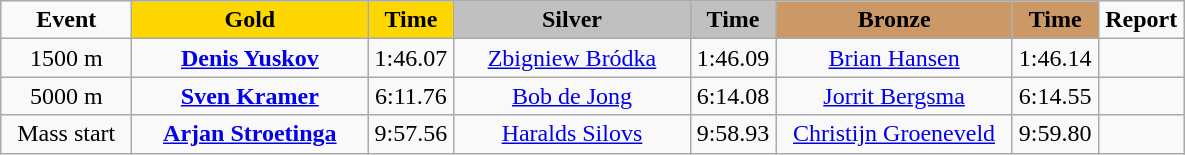<table class="wikitable">
<tr>
<td width="80" align="center"><strong>Event</strong></td>
<td width="150" bgcolor="gold" align="center"><strong>Gold</strong></td>
<td width="50" bgcolor="gold" align="center"><strong>Time</strong></td>
<td width="150" bgcolor="silver" align="center"><strong>Silver</strong></td>
<td width="50" bgcolor="silver" align="center"><strong>Time</strong></td>
<td width="150" bgcolor="#CC9966" align="center"><strong>Bronze</strong></td>
<td width="50" bgcolor="#CC9966" align="center"><strong>Time</strong></td>
<td width="50" align="center"><strong>Report</strong></td>
</tr>
<tr>
<td align="center">1500 m</td>
<td align="center"><strong><a href='#'>Denis Yuskov</a></strong><br><small></small></td>
<td align="center">1:46.07</td>
<td align="center"><a href='#'>Zbigniew Bródka</a><br><small></small></td>
<td align="center">1:46.09</td>
<td align="center"><a href='#'>Brian Hansen</a><br><small></small></td>
<td align="center">1:46.14</td>
<td align="center"></td>
</tr>
<tr>
<td align="center">5000 m</td>
<td align="center"><strong><a href='#'>Sven Kramer</a></strong><br><small></small></td>
<td align="center">6:11.76</td>
<td align="center"><a href='#'>Bob de Jong</a><br><small></small></td>
<td align="center">6:14.08</td>
<td align="center"><a href='#'>Jorrit Bergsma</a><br><small></small></td>
<td align="center">6:14.55</td>
<td align="center"></td>
</tr>
<tr>
<td align="center">Mass start</td>
<td align="center"><strong><a href='#'>Arjan Stroetinga</a></strong><br><small></small></td>
<td align="center">9:57.56</td>
<td align="center"><a href='#'>Haralds Silovs</a><br><small></small></td>
<td align="center">9:58.93</td>
<td align="center"><a href='#'>Christijn Groeneveld</a><br><small></small></td>
<td align="center">9:59.80</td>
<td align="center"></td>
</tr>
</table>
